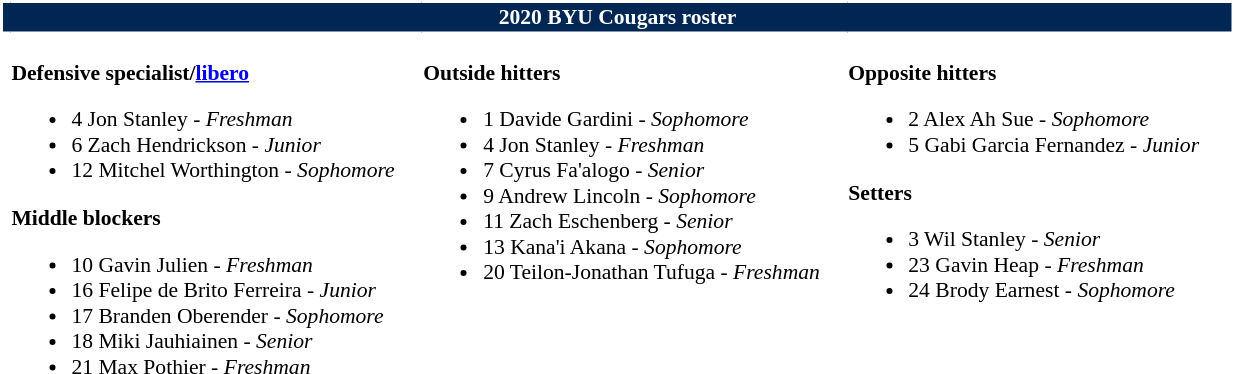<table class="toccolours" style="border-collapse:collapse; font-size:90%;">
<tr>
<td colspan="7" style="background:#002654;color:#FFFFFF; border: 2px solid #FFFFFF; text-align:center;"><strong>2020 BYU Cougars roster</strong></td>
</tr>
<tr>
</tr>
<tr>
<td width="03"> </td>
<td valign="top"><br><strong>Defensive specialist/<a href='#'>libero</a></strong><ul><li>4 Jon Stanley - <em>Freshman</em></li><li>6 Zach Hendrickson - <em>Junior</em></li><li>12 Mitchel Worthington - <em>Sophomore</em></li></ul><strong>Middle blockers</strong><ul><li>10 Gavin Julien - <em>Freshman</em></li><li>16 Felipe de Brito Ferreira - <em>Junior</em></li><li>17 Branden Oberender - <em> Sophomore</em></li><li>18 Miki Jauhiainen - <em>Senior</em></li><li>21 Max Pothier  - <em>Freshman</em></li></ul></td>
<td width="15"> </td>
<td valign="top"><br><strong>Outside hitters</strong><ul><li>1 Davide Gardini - <em>Sophomore</em></li><li>4 Jon Stanley - <em>Freshman</em></li><li>7 Cyrus Fa'alogo - <em>Senior</em></li><li>9 Andrew Lincoln - <em>Sophomore</em></li><li>11 Zach Eschenberg - <em>Senior</em></li><li>13 Kana'i Akana - <em>Sophomore</em></li><li>20 Teilon-Jonathan Tufuga - <em>Freshman</em></li></ul></td>
<td width="15"> </td>
<td valign="top"><br><strong>Opposite hitters</strong><ul><li>2 Alex Ah Sue - <em>Sophomore</em></li><li>5 Gabi Garcia Fernandez - <em>Junior</em></li></ul><strong>Setters</strong><ul><li>3 Wil Stanley - <em>Senior</em></li><li>23 Gavin Heap - <em>Freshman</em></li><li>24 Brody Earnest - <em>Sophomore</em></li></ul></td>
<td width="20"> </td>
</tr>
</table>
